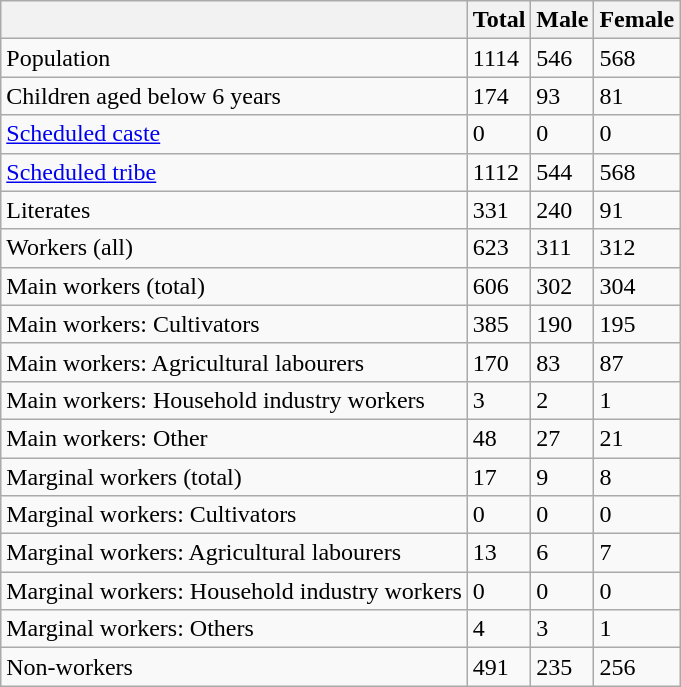<table class="wikitable sortable">
<tr>
<th></th>
<th>Total</th>
<th>Male</th>
<th>Female</th>
</tr>
<tr>
<td>Population</td>
<td>1114</td>
<td>546</td>
<td>568</td>
</tr>
<tr>
<td>Children aged below 6 years</td>
<td>174</td>
<td>93</td>
<td>81</td>
</tr>
<tr>
<td><a href='#'>Scheduled caste</a></td>
<td>0</td>
<td>0</td>
<td>0</td>
</tr>
<tr>
<td><a href='#'>Scheduled tribe</a></td>
<td>1112</td>
<td>544</td>
<td>568</td>
</tr>
<tr>
<td>Literates</td>
<td>331</td>
<td>240</td>
<td>91</td>
</tr>
<tr>
<td>Workers (all)</td>
<td>623</td>
<td>311</td>
<td>312</td>
</tr>
<tr>
<td>Main workers (total)</td>
<td>606</td>
<td>302</td>
<td>304</td>
</tr>
<tr>
<td>Main workers: Cultivators</td>
<td>385</td>
<td>190</td>
<td>195</td>
</tr>
<tr>
<td>Main workers: Agricultural labourers</td>
<td>170</td>
<td>83</td>
<td>87</td>
</tr>
<tr>
<td>Main workers: Household industry workers</td>
<td>3</td>
<td>2</td>
<td>1</td>
</tr>
<tr>
<td>Main workers: Other</td>
<td>48</td>
<td>27</td>
<td>21</td>
</tr>
<tr>
<td>Marginal workers (total)</td>
<td>17</td>
<td>9</td>
<td>8</td>
</tr>
<tr>
<td>Marginal workers: Cultivators</td>
<td>0</td>
<td>0</td>
<td>0</td>
</tr>
<tr>
<td>Marginal workers: Agricultural labourers</td>
<td>13</td>
<td>6</td>
<td>7</td>
</tr>
<tr>
<td>Marginal workers: Household industry workers</td>
<td>0</td>
<td>0</td>
<td>0</td>
</tr>
<tr>
<td>Marginal workers: Others</td>
<td>4</td>
<td>3</td>
<td>1</td>
</tr>
<tr>
<td>Non-workers</td>
<td>491</td>
<td>235</td>
<td>256</td>
</tr>
</table>
